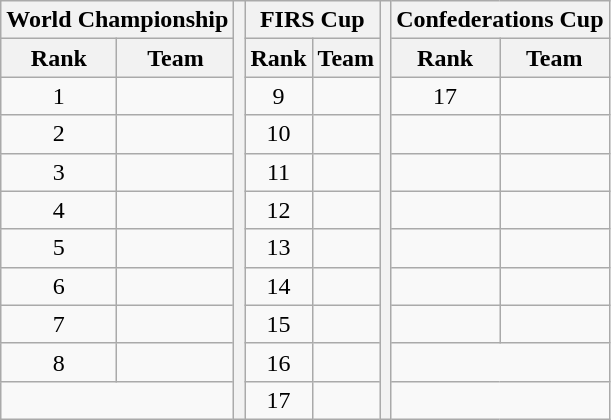<table class="wikitable" style="text-align:center">
<tr>
<th colspan=2>World Championship</th>
<th rowspan=11></th>
<th colspan=2>FIRS Cup</th>
<th rowspan=11></th>
<th colspan=2>Confederations Cup</th>
</tr>
<tr>
<th>Rank</th>
<th>Team</th>
<th>Rank</th>
<th>Team</th>
<th>Rank</th>
<th>Team</th>
</tr>
<tr>
<td>1</td>
<td align=left></td>
<td>9</td>
<td align=left></td>
<td>17</td>
<td align=left><s></s></td>
</tr>
<tr>
<td>2</td>
<td align=left></td>
<td>10</td>
<td align=left><s></s></td>
<td></td>
<td align=left></td>
</tr>
<tr>
<td>3</td>
<td align=left></td>
<td>11</td>
<td align=left></td>
<td></td>
<td align=left></td>
</tr>
<tr>
<td>4</td>
<td align=left></td>
<td>12</td>
<td align=left></td>
<td></td>
<td align=left></td>
</tr>
<tr>
<td>5</td>
<td align=left></td>
<td>13</td>
<td align=left></td>
<td></td>
<td align=left></td>
</tr>
<tr>
<td>6</td>
<td align=left></td>
<td>14</td>
<td align=left></td>
<td></td>
<td align=left></td>
</tr>
<tr>
<td>7</td>
<td align=left></td>
<td>15</td>
<td align=left></td>
<td></td>
<td align=left></td>
</tr>
<tr>
<td>8</td>
<td align=left></td>
<td>16</td>
<td align=left></td>
<td colspan=2></td>
</tr>
<tr>
<td colspan=2></td>
<td>17</td>
<td align=left></td>
<td colspan=2></td>
</tr>
</table>
